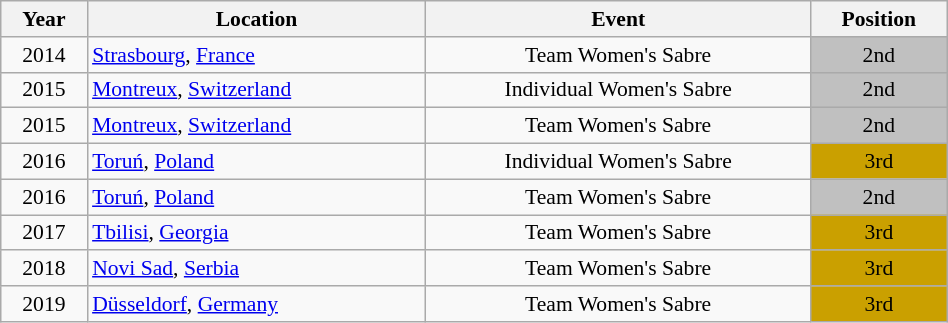<table class="wikitable" width="50%" style="font-size:90%; text-align:center;">
<tr>
<th>Year</th>
<th>Location</th>
<th>Event</th>
<th>Position</th>
</tr>
<tr>
<td rowspan="1">2014</td>
<td rowspan="1" align="left"> <a href='#'>Strasbourg</a>, <a href='#'>France</a></td>
<td>Team Women's Sabre</td>
<td bgcolor="silver">2nd</td>
</tr>
<tr>
<td>2015</td>
<td rowspan="1" align="left"> <a href='#'>Montreux</a>, <a href='#'>Switzerland</a></td>
<td>Individual Women's Sabre</td>
<td bgcolor="silver">2nd</td>
</tr>
<tr>
<td>2015</td>
<td rowspan="1" align="left"> <a href='#'>Montreux</a>, <a href='#'>Switzerland</a></td>
<td>Team Women's Sabre</td>
<td bgcolor="silver">2nd</td>
</tr>
<tr>
<td>2016</td>
<td rowspan="1" align="left"> <a href='#'>Toruń</a>, <a href='#'>Poland</a></td>
<td>Individual Women's Sabre</td>
<td bgcolor="caramel">3rd</td>
</tr>
<tr>
<td>2016</td>
<td rowspan="1" align="left"> <a href='#'>Toruń</a>, <a href='#'>Poland</a></td>
<td>Team Women's Sabre</td>
<td bgcolor="silver">2nd</td>
</tr>
<tr>
<td>2017</td>
<td rowspan="1" align="left"> <a href='#'>Tbilisi</a>, <a href='#'>Georgia</a></td>
<td>Team Women's Sabre</td>
<td bgcolor="caramel">3rd</td>
</tr>
<tr>
<td>2018</td>
<td rowspan="1" align="left"> <a href='#'>Novi Sad</a>, <a href='#'>Serbia</a></td>
<td>Team Women's Sabre</td>
<td bgcolor="caramel">3rd</td>
</tr>
<tr>
<td>2019</td>
<td rowspan="1" align="left"> <a href='#'>Düsseldorf</a>, <a href='#'>Germany</a></td>
<td>Team Women's Sabre</td>
<td bgcolor="caramel">3rd</td>
</tr>
</table>
